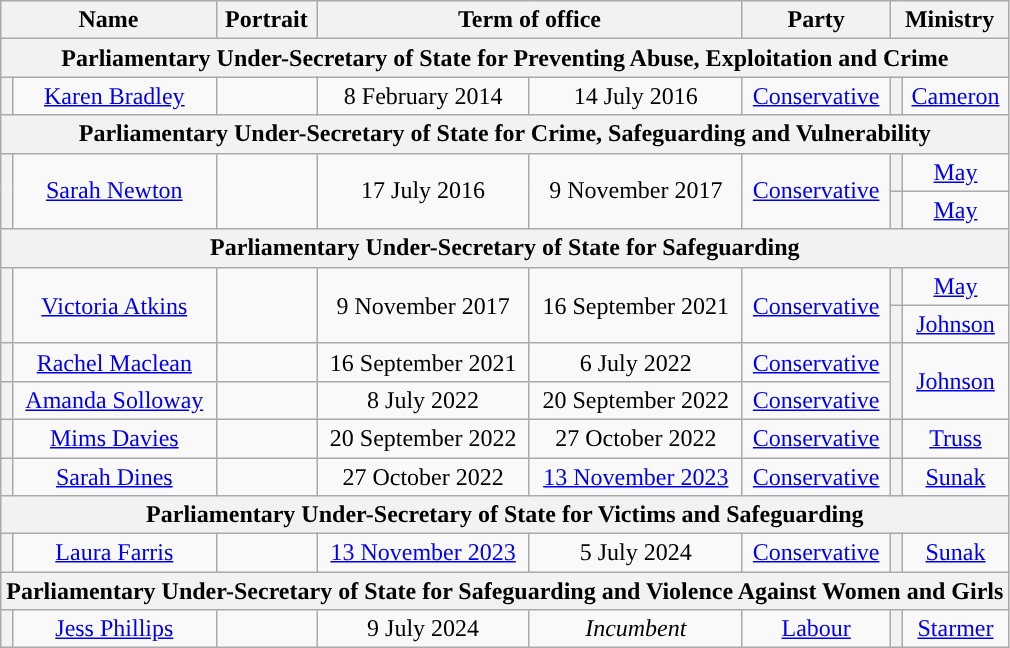<table class="wikitable" style="text-align:center">
<tr>
<th colspan=2>Name</th>
<th>Portrait</th>
<th colspan=2>Term of office</th>
<th>Party</th>
<th colspan=2>Ministry</th>
</tr>
<tr>
<th colspan="8"><strong>Parliamentary Under-Secretary of State for Preventing Abuse, Exploitation and Crime</strong></th>
</tr>
<tr>
<th style="background-color: "></th>
<td><a href='#'>Karen Bradley</a></td>
<td></td>
<td>8 February 2014</td>
<td>14 July 2016</td>
<td><a href='#'>Conservative</a></td>
<th style="background-color: "></th>
<td><a href='#'>Cameron</a><br></td>
</tr>
<tr>
<th colspan="8"><strong>Parliamentary Under-Secretary of State for Crime, Safeguarding and Vulnerability</strong></th>
</tr>
<tr>
<th rowspan=2 style="background-color: "></th>
<td rowspan=2><a href='#'>Sarah Newton</a></td>
<td rowspan=2></td>
<td rowspan=2>17 July 2016</td>
<td rowspan=2>9 November 2017</td>
<td rowspan=2><a href='#'>Conservative</a></td>
<th style="background-color: "></th>
<td><a href='#'>May</a><br></td>
</tr>
<tr>
<th style="background-color: "></th>
<td><a href='#'>May</a><br></td>
</tr>
<tr>
<th colspan="8"><strong>Parliamentary Under-Secretary of State for Safeguarding</strong></th>
</tr>
<tr>
<th rowspan=3 style="background-color: "></th>
<td rowspan=3><a href='#'>Victoria Atkins</a></td>
<td rowspan=3></td>
<td rowspan=3>9 November 2017</td>
<td rowspan=3>16 September 2021</td>
<td rowspan=3><a href='#'>Conservative</a></td>
<th style="background-color: "></th>
<td><a href='#'>May</a><br></td>
</tr>
<tr>
<th style="background-color: "></th>
<td><a href='#'>Johnson</a><br></td>
</tr>
<tr>
<th rowspan=3 style="background-color: "></th>
<td rowspan=3><a href='#'>Johnson</a><br></td>
</tr>
<tr>
<th style="background-color: "></th>
<td><a href='#'>Rachel Maclean</a></td>
<td></td>
<td>16 September 2021</td>
<td>6 July 2022</td>
<td><a href='#'>Conservative</a></td>
</tr>
<tr>
<th style="background-color: "></th>
<td><a href='#'>Amanda Solloway</a></td>
<td></td>
<td>8 July 2022</td>
<td>20 September 2022</td>
<td><a href='#'>Conservative</a></td>
</tr>
<tr>
<th style="background-color: "></th>
<td><a href='#'>Mims Davies</a></td>
<td></td>
<td>20 September 2022</td>
<td>27 October 2022</td>
<td><a href='#'>Conservative</a></td>
<th style="background-color: "></th>
<td><a href='#'>Truss</a></td>
</tr>
<tr>
<th style="background-color: "></th>
<td><a href='#'>Sarah Dines</a></td>
<td></td>
<td>27 October 2022</td>
<td><a href='#'>13 November 2023</a></td>
<td><a href='#'>Conservative</a></td>
<th style="background-color: "></th>
<td><a href='#'>Sunak</a></td>
</tr>
<tr>
<th colspan="8"><strong>Parliamentary Under-Secretary of State for Victims and Safeguarding</strong></th>
</tr>
<tr>
<th style="background-color: "></th>
<td><a href='#'>Laura Farris</a></td>
<td></td>
<td><a href='#'>13 November 2023</a></td>
<td>5 July 2024</td>
<td><a href='#'>Conservative</a></td>
<th style="background-color: "></th>
<td><a href='#'>Sunak</a></td>
</tr>
<tr>
<th colspan="8"><strong>Parliamentary Under-Secretary of State for Safeguarding and Violence Against Women and Girls</strong></th>
</tr>
<tr>
<th style="background-color: "></th>
<td><a href='#'>Jess Phillips</a></td>
<td></td>
<td>9 July 2024</td>
<td><em>Incumbent</em></td>
<td><a href='#'>Labour</a></td>
<th style="background-color: "></th>
<td><a href='#'>Starmer</a></td>
</tr>
</table>
